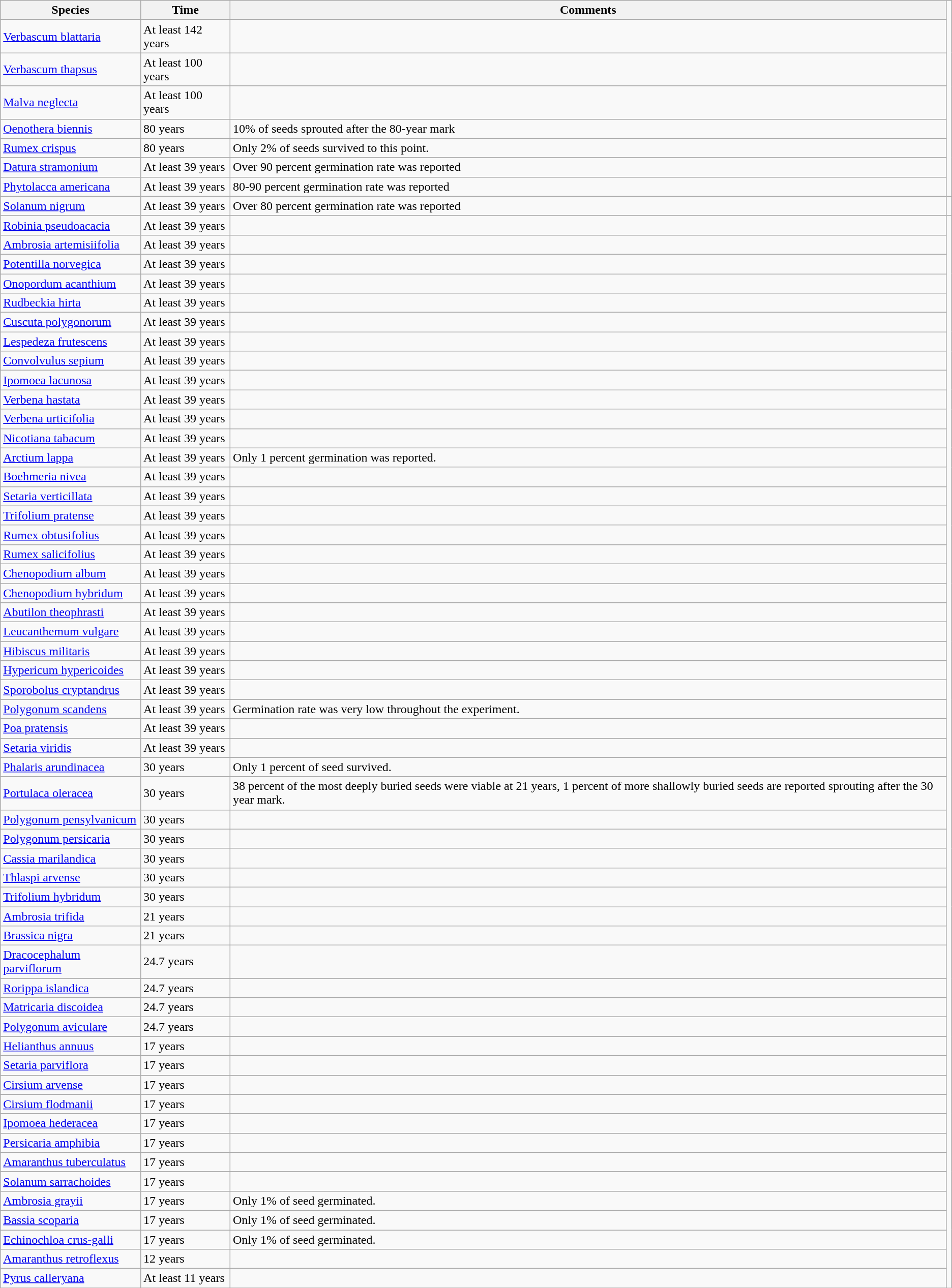<table class="wikitable">
<tr>
<th>Species</th>
<th>Time</th>
<th>Comments</th>
</tr>
<tr>
<td><a href='#'>Verbascum blattaria</a></td>
<td>At least 142 years</td>
<td></td>
</tr>
<tr>
<td><a href='#'>Verbascum thapsus</a></td>
<td>At least 100 years </td>
<td></td>
</tr>
<tr>
<td><a href='#'>Malva neglecta</a></td>
<td>At least 100 years</td>
<td></td>
</tr>
<tr>
<td><a href='#'>Oenothera biennis</a></td>
<td>80 years</td>
<td>10% of seeds sprouted after the 80-year mark</td>
</tr>
<tr>
<td><a href='#'>Rumex crispus</a></td>
<td>80 years</td>
<td>Only 2% of seeds survived to this point.</td>
</tr>
<tr>
<td><a href='#'>Datura stramonium</a></td>
<td>At least 39 years</td>
<td>Over 90 percent germination rate was reported</td>
</tr>
<tr>
<td><a href='#'>Phytolacca americana</a></td>
<td>At least 39 years</td>
<td>80-90 percent germination rate was reported</td>
</tr>
<tr>
<td><a href='#'>Solanum nigrum</a></td>
<td>At least 39 years</td>
<td>Over 80 percent germination rate was reported</td>
<td></td>
</tr>
<tr>
<td><a href='#'>Robinia pseudoacacia</a></td>
<td>At least 39 years</td>
<td></td>
</tr>
<tr>
<td><a href='#'>Ambrosia artemisiifolia</a></td>
<td>At least 39 years</td>
<td></td>
</tr>
<tr>
<td><a href='#'>Potentilla norvegica</a></td>
<td>At least 39 years</td>
<td></td>
</tr>
<tr>
<td><a href='#'>Onopordum acanthium</a></td>
<td>At least 39 years</td>
<td></td>
</tr>
<tr>
<td><a href='#'>Rudbeckia hirta</a></td>
<td>At least 39 years</td>
<td></td>
</tr>
<tr>
<td><a href='#'>Cuscuta polygonorum</a></td>
<td>At least 39 years</td>
<td></td>
</tr>
<tr>
<td><a href='#'>Lespedeza frutescens</a></td>
<td>At least 39 years</td>
<td></td>
</tr>
<tr>
<td><a href='#'>Convolvulus sepium</a></td>
<td>At least 39 years</td>
<td></td>
</tr>
<tr>
<td><a href='#'>Ipomoea lacunosa</a></td>
<td>At least 39 years</td>
<td></td>
</tr>
<tr>
<td><a href='#'>Verbena hastata</a></td>
<td>At least 39 years</td>
<td></td>
</tr>
<tr>
<td><a href='#'>Verbena urticifolia</a></td>
<td>At least 39 years</td>
<td></td>
</tr>
<tr>
<td><a href='#'>Nicotiana tabacum</a></td>
<td>At least 39 years</td>
<td></td>
</tr>
<tr>
<td><a href='#'>Arctium lappa</a></td>
<td>At least 39 years</td>
<td>Only 1 percent germination was reported.</td>
</tr>
<tr>
<td><a href='#'>Boehmeria nivea</a></td>
<td>At least 39 years</td>
<td></td>
</tr>
<tr>
<td><a href='#'>Setaria verticillata</a></td>
<td>At least 39 years</td>
<td></td>
</tr>
<tr>
<td><a href='#'>Trifolium pratense</a></td>
<td>At least 39 years</td>
<td></td>
</tr>
<tr>
<td><a href='#'>Rumex obtusifolius</a></td>
<td>At least 39 years</td>
<td></td>
</tr>
<tr>
<td><a href='#'>Rumex salicifolius</a></td>
<td>At least 39 years</td>
<td></td>
</tr>
<tr>
<td><a href='#'>Chenopodium album</a></td>
<td>At least 39 years</td>
<td></td>
</tr>
<tr>
<td><a href='#'>Chenopodium hybridum</a></td>
<td>At least 39 years</td>
<td></td>
</tr>
<tr>
<td><a href='#'>Abutilon theophrasti</a></td>
<td>At least 39 years</td>
<td></td>
</tr>
<tr>
<td><a href='#'>Leucanthemum vulgare</a></td>
<td>At least 39 years</td>
<td></td>
</tr>
<tr>
<td><a href='#'>Hibiscus militaris</a></td>
<td>At least 39 years</td>
<td></td>
</tr>
<tr>
<td><a href='#'>Hypericum hypericoides</a></td>
<td>At least 39 years</td>
<td></td>
</tr>
<tr>
<td><a href='#'>Sporobolus cryptandrus</a></td>
<td>At least 39 years</td>
<td></td>
</tr>
<tr>
<td><a href='#'>Polygonum scandens</a></td>
<td>At least 39 years</td>
<td>Germination rate was very low throughout the experiment.</td>
</tr>
<tr>
<td><a href='#'>Poa pratensis</a></td>
<td>At least 39 years</td>
<td></td>
</tr>
<tr>
<td><a href='#'>Setaria viridis</a></td>
<td>At least 39 years</td>
<td></td>
</tr>
<tr>
<td><a href='#'>Phalaris arundinacea</a></td>
<td>30 years</td>
<td>Only 1 percent of seed survived.</td>
</tr>
<tr>
<td><a href='#'>Portulaca oleracea</a></td>
<td>30 years</td>
<td>38 percent of the most deeply buried seeds were viable at 21 years, 1 percent of more shallowly buried seeds are reported sprouting after the 30 year mark.</td>
</tr>
<tr>
<td><a href='#'>Polygonum pensylvanicum</a></td>
<td>30 years</td>
<td></td>
</tr>
<tr>
<td><a href='#'>Polygonum persicaria</a></td>
<td>30 years</td>
<td></td>
</tr>
<tr>
<td><a href='#'>Cassia marilandica</a></td>
<td>30 years</td>
<td></td>
</tr>
<tr>
<td><a href='#'>Thlaspi arvense</a></td>
<td>30 years</td>
<td></td>
</tr>
<tr>
<td><a href='#'>Trifolium hybridum</a></td>
<td>30 years</td>
<td></td>
</tr>
<tr>
<td><a href='#'>Ambrosia trifida</a></td>
<td>21 years</td>
<td></td>
</tr>
<tr>
<td><a href='#'>Brassica nigra</a></td>
<td>21 years</td>
<td></td>
</tr>
<tr>
<td><a href='#'>Dracocephalum parviflorum</a></td>
<td>24.7 years</td>
<td></td>
</tr>
<tr>
<td><a href='#'>Rorippa islandica</a></td>
<td>24.7 years</td>
<td></td>
</tr>
<tr>
<td><a href='#'>Matricaria discoidea</a></td>
<td>24.7 years</td>
<td></td>
</tr>
<tr>
<td><a href='#'>Polygonum aviculare</a></td>
<td>24.7 years</td>
<td></td>
</tr>
<tr>
<td><a href='#'>Helianthus annuus</a></td>
<td>17 years</td>
<td></td>
</tr>
<tr>
<td><a href='#'>Setaria parviflora</a></td>
<td>17 years</td>
<td></td>
</tr>
<tr>
<td><a href='#'>Cirsium arvense</a></td>
<td>17 years</td>
<td></td>
</tr>
<tr>
<td><a href='#'>Cirsium flodmanii</a></td>
<td>17 years</td>
<td></td>
</tr>
<tr>
<td><a href='#'>Ipomoea hederacea</a></td>
<td>17 years</td>
<td></td>
</tr>
<tr>
<td><a href='#'>Persicaria amphibia</a></td>
<td>17 years</td>
<td></td>
</tr>
<tr>
<td><a href='#'>Amaranthus tuberculatus</a></td>
<td>17 years</td>
<td></td>
</tr>
<tr>
<td><a href='#'>Solanum sarrachoides</a></td>
<td>17 years</td>
<td></td>
</tr>
<tr>
<td><a href='#'>Ambrosia grayii</a></td>
<td>17 years</td>
<td>Only 1% of seed germinated.</td>
</tr>
<tr>
<td><a href='#'>Bassia scoparia</a></td>
<td>17 years</td>
<td>Only 1% of seed germinated.</td>
</tr>
<tr>
<td><a href='#'>Echinochloa crus-galli</a></td>
<td>17 years</td>
<td>Only 1% of seed germinated.</td>
</tr>
<tr>
<td><a href='#'>Amaranthus retroflexus</a></td>
<td>12 years</td>
<td></td>
</tr>
<tr>
<td><a href='#'>Pyrus calleryana</a></td>
<td>At least 11 years</td>
<td></td>
</tr>
<tr>
</tr>
</table>
